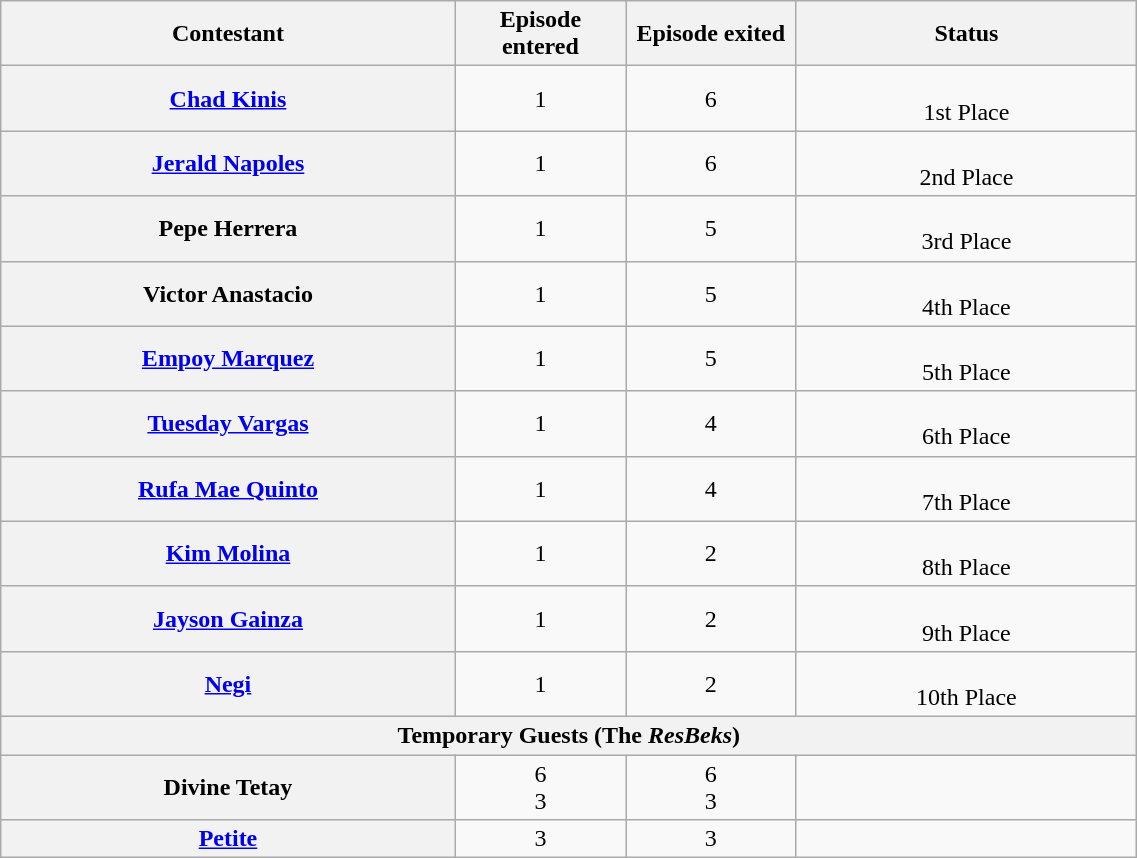<table class="wikitable" style="text-align:center; line-height:18px; width:60%;">
<tr>
<th width="40%">Contestant</th>
<th width="15%">Episode entered</th>
<th width="15%">Episode exited</th>
<th width="30%">Status</th>
</tr>
<tr>
<th><a href='#'>Chad Kinis</a></th>
<td>1</td>
<td>6</td>
<td><br>1st Place</td>
</tr>
<tr>
<th><a href='#'>Jerald Napoles</a></th>
<td>1</td>
<td>6</td>
<td><br>2nd Place</td>
</tr>
<tr>
<th>Pepe Herrera</th>
<td>1</td>
<td>5</td>
<td><br>3rd Place</td>
</tr>
<tr>
<th>Victor Anastacio</th>
<td>1</td>
<td>5</td>
<td><br>4th Place</td>
</tr>
<tr>
<th><a href='#'>Empoy Marquez</a></th>
<td>1</td>
<td>5</td>
<td><br>5th Place</td>
</tr>
<tr>
<th><a href='#'>Tuesday Vargas</a></th>
<td>1</td>
<td>4</td>
<td><br>6th Place</td>
</tr>
<tr>
<th><a href='#'>Rufa Mae Quinto</a></th>
<td>1</td>
<td>4</td>
<td><br>7th Place</td>
</tr>
<tr>
<th><a href='#'>Kim Molina</a></th>
<td>1</td>
<td>2</td>
<td><br>8th Place</td>
</tr>
<tr>
<th><a href='#'>Jayson Gainza</a></th>
<td>1</td>
<td>2</td>
<td><br>9th Place</td>
</tr>
<tr>
<th><a href='#'>Negi</a></th>
<td>1</td>
<td>2</td>
<td><br>10th Place</td>
</tr>
<tr>
<th colspan="4">Temporary Guests (The <em>ResBeks</em>)</th>
</tr>
<tr>
<th>Divine Tetay</th>
<td>6<br>3</td>
<td>6<br>3</td>
<td></td>
</tr>
<tr>
<th><a href='#'>Petite</a></th>
<td>3</td>
<td>3</td>
<td></td>
</tr>
</table>
